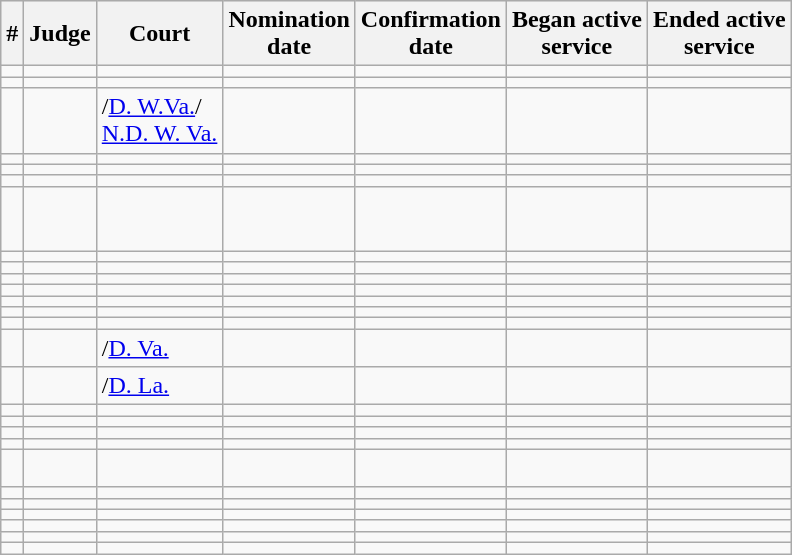<table class="sortable wikitable">
<tr bgcolor="#ececec">
<th>#</th>
<th>Judge</th>
<th>Court<br></th>
<th>Nomination<br>date</th>
<th>Confirmation<br>date</th>
<th>Began active<br>service</th>
<th>Ended active<br>service</th>
</tr>
<tr>
<td></td>
<td></td>
<td></td>
<td></td>
<td></td>
<td></td>
<td></td>
</tr>
<tr>
<td></td>
<td></td>
<td></td>
<td></td>
<td></td>
<td></td>
<td></td>
</tr>
<tr>
<td></td>
<td></td>
<td>/<a href='#'>D. W.Va.</a>/<br><a href='#'>N.D. W. Va.</a></td>
<td></td>
<td></td>
<td></td>
<td></td>
</tr>
<tr>
<td></td>
<td></td>
<td></td>
<td></td>
<td></td>
<td></td>
<td></td>
</tr>
<tr>
<td></td>
<td></td>
<td></td>
<td></td>
<td></td>
<td></td>
<td></td>
</tr>
<tr>
<td></td>
<td></td>
<td></td>
<td></td>
<td></td>
<td></td>
<td></td>
</tr>
<tr>
<td></td>
<td></td>
<td></td>
<td></td>
<td></td>
<td></td>
<td><br><br></td>
</tr>
<tr>
<td></td>
<td></td>
<td></td>
<td></td>
<td></td>
<td></td>
<td></td>
</tr>
<tr>
<td></td>
<td></td>
<td></td>
<td></td>
<td></td>
<td></td>
<td></td>
</tr>
<tr>
<td></td>
<td></td>
<td></td>
<td></td>
<td></td>
<td></td>
<td></td>
</tr>
<tr>
<td></td>
<td></td>
<td></td>
<td></td>
<td></td>
<td></td>
<td></td>
</tr>
<tr>
<td></td>
<td></td>
<td></td>
<td></td>
<td></td>
<td></td>
<td></td>
</tr>
<tr>
<td></td>
<td></td>
<td></td>
<td></td>
<td></td>
<td></td>
<td></td>
</tr>
<tr>
<td></td>
<td></td>
<td></td>
<td></td>
<td></td>
<td></td>
<td></td>
</tr>
<tr>
<td></td>
<td></td>
<td>/<a href='#'>D. Va.</a></td>
<td></td>
<td></td>
<td></td>
<td></td>
</tr>
<tr>
<td></td>
<td></td>
<td>/<a href='#'>D. La.</a></td>
<td></td>
<td></td>
<td></td>
<td></td>
</tr>
<tr>
<td></td>
<td></td>
<td></td>
<td></td>
<td></td>
<td></td>
<td></td>
</tr>
<tr>
<td></td>
<td></td>
<td></td>
<td></td>
<td></td>
<td></td>
<td></td>
</tr>
<tr>
<td></td>
<td></td>
<td></td>
<td></td>
<td></td>
<td></td>
<td></td>
</tr>
<tr>
<td></td>
<td></td>
<td></td>
<td></td>
<td></td>
<td></td>
<td></td>
</tr>
<tr>
<td></td>
<td></td>
<td></td>
<td></td>
<td></td>
<td></td>
<td><br></td>
</tr>
<tr>
<td></td>
<td></td>
<td></td>
<td></td>
<td></td>
<td></td>
<td></td>
</tr>
<tr>
<td></td>
<td></td>
<td></td>
<td></td>
<td></td>
<td></td>
<td></td>
</tr>
<tr>
<td></td>
<td></td>
<td></td>
<td></td>
<td></td>
<td></td>
<td></td>
</tr>
<tr>
<td></td>
<td></td>
<td></td>
<td></td>
<td></td>
<td></td>
<td></td>
</tr>
<tr>
<td></td>
<td></td>
<td></td>
<td></td>
<td></td>
<td></td>
<td></td>
</tr>
<tr>
<td></td>
<td></td>
<td></td>
<td></td>
<td></td>
<td></td>
<td></td>
</tr>
</table>
